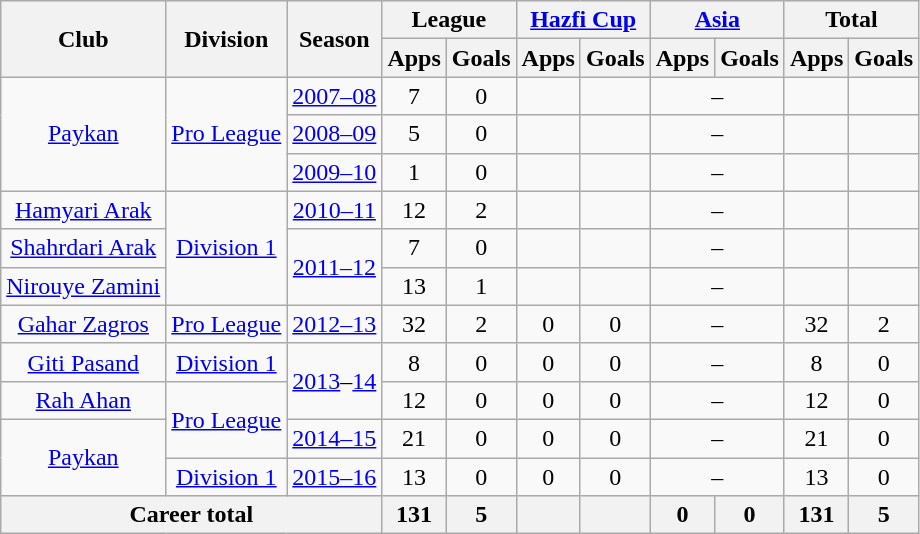<table class="wikitable" style="text-align: center;">
<tr>
<th rowspan="2">Club</th>
<th rowspan="2">Division</th>
<th rowspan="2">Season</th>
<th colspan="2">League</th>
<th colspan="2"><a href='#'>Hazfi Cup</a></th>
<th colspan="2"><a href='#'>Asia</a></th>
<th colspan="2">Total</th>
</tr>
<tr>
<th>Apps</th>
<th>Goals</th>
<th>Apps</th>
<th>Goals</th>
<th>Apps</th>
<th>Goals</th>
<th>Apps</th>
<th>Goals</th>
</tr>
<tr>
<td rowspan="3"><a href='#'>Paykan</a></td>
<td rowspan="3"><a href='#'>Pro League</a></td>
<td><a href='#'>2007–08</a></td>
<td>7</td>
<td>0</td>
<td></td>
<td></td>
<td colspan="2">–</td>
<td></td>
<td></td>
</tr>
<tr>
<td><a href='#'>2008–09</a></td>
<td>5</td>
<td>0</td>
<td></td>
<td></td>
<td colspan="2">–</td>
<td></td>
<td></td>
</tr>
<tr>
<td><a href='#'>2009–10</a></td>
<td>1</td>
<td>0</td>
<td></td>
<td></td>
<td colspan="2">–</td>
<td></td>
<td></td>
</tr>
<tr>
<td><a href='#'>Hamyari Arak</a></td>
<td rowspan="3"><a href='#'>Division 1</a></td>
<td><a href='#'>2010–11</a></td>
<td>12</td>
<td>2</td>
<td></td>
<td></td>
<td colspan="2">–</td>
<td></td>
<td></td>
</tr>
<tr>
<td><a href='#'>Shahrdari Arak</a></td>
<td rowspan="2"><a href='#'>2011–12</a></td>
<td>7</td>
<td>0</td>
<td></td>
<td></td>
<td colspan="2">–</td>
<td></td>
<td></td>
</tr>
<tr>
<td><a href='#'>Nirouye Zamini</a></td>
<td>13</td>
<td>1</td>
<td></td>
<td></td>
<td colspan="2">–</td>
<td></td>
<td></td>
</tr>
<tr>
<td><a href='#'>Gahar Zagros</a></td>
<td><a href='#'>Pro League</a></td>
<td><a href='#'>2012–13</a></td>
<td>32</td>
<td>2</td>
<td>0</td>
<td>0</td>
<td colspan="2">–</td>
<td>32</td>
<td>2</td>
</tr>
<tr>
<td><a href='#'>Giti Pasand</a></td>
<td><a href='#'>Division 1</a></td>
<td rowspan="2"><a href='#'>2013</a>–<a href='#'>14</a></td>
<td>8</td>
<td>0</td>
<td>0</td>
<td>0</td>
<td colspan="2">–</td>
<td>8</td>
<td>0</td>
</tr>
<tr>
<td><a href='#'>Rah Ahan</a></td>
<td rowspan="2"><a href='#'>Pro League</a></td>
<td>12</td>
<td>0</td>
<td>0</td>
<td>0</td>
<td colspan="2">–</td>
<td>12</td>
<td>0</td>
</tr>
<tr>
<td rowspan="2"><a href='#'>Paykan</a></td>
<td><a href='#'>2014–15</a></td>
<td>21</td>
<td>0</td>
<td>0</td>
<td>0</td>
<td colspan="2">–</td>
<td>21</td>
<td>0</td>
</tr>
<tr>
<td><a href='#'>Division 1</a></td>
<td><a href='#'>2015–16</a></td>
<td>13</td>
<td>0</td>
<td>0</td>
<td>0</td>
<td colspan="2">–</td>
<td>13</td>
<td>0</td>
</tr>
<tr>
<th colspan=3>Career total</th>
<th>131</th>
<th>5</th>
<th></th>
<th></th>
<th>0</th>
<th>0</th>
<th>131</th>
<th>5</th>
</tr>
</table>
